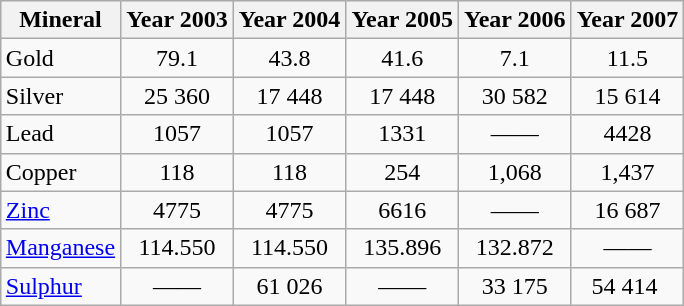<table class="wikitable" style="margin:1em auto;" border="1" align="center">
<tr style="background:#efefef;" longitude:>
<th>Mineral</th>
<th>Year 2003</th>
<th>Year 2004</th>
<th>Year 2005</th>
<th>Year 2006</th>
<th>Year 2007</th>
</tr>
<tr>
<td>Gold</td>
<td align="center">79.1</td>
<td align="center">43.8</td>
<td align="center">41.6</td>
<td align="center">7.1</td>
<td align="center">11.5</td>
</tr>
<tr>
<td>Silver</td>
<td align="center">25 360</td>
<td align="center">17 448</td>
<td align="center">17 448</td>
<td align="center">30 582</td>
<td align="center">15 614</td>
</tr>
<tr>
<td>Lead</td>
<td align="center">1057</td>
<td align="center">1057</td>
<td align="center">1331</td>
<td align="center">——</td>
<td align="center">4428</td>
</tr>
<tr>
<td>Copper</td>
<td align="center">118</td>
<td align="center">118</td>
<td align="center">254</td>
<td align="center">1,068</td>
<td align="center">1,437</td>
</tr>
<tr>
<td><a href='#'>Zinc</a></td>
<td align="center">4775</td>
<td align="center">4775</td>
<td align="center">6616</td>
<td align="center">——</td>
<td align="center">16 687</td>
</tr>
<tr>
<td><a href='#'>Manganese</a></td>
<td align="center">114.550</td>
<td align="center">114.550</td>
<td align="center">135.896</td>
<td align="center">132.872</td>
<td align="center">——</td>
</tr>
<tr>
<td><a href='#'>Sulphur</a></td>
<td align="center">——</td>
<td align="center">61 026</td>
<td align="center">——</td>
<td align="center">33 175</td>
<td align="center">54 414 </td>
</tr>
</table>
